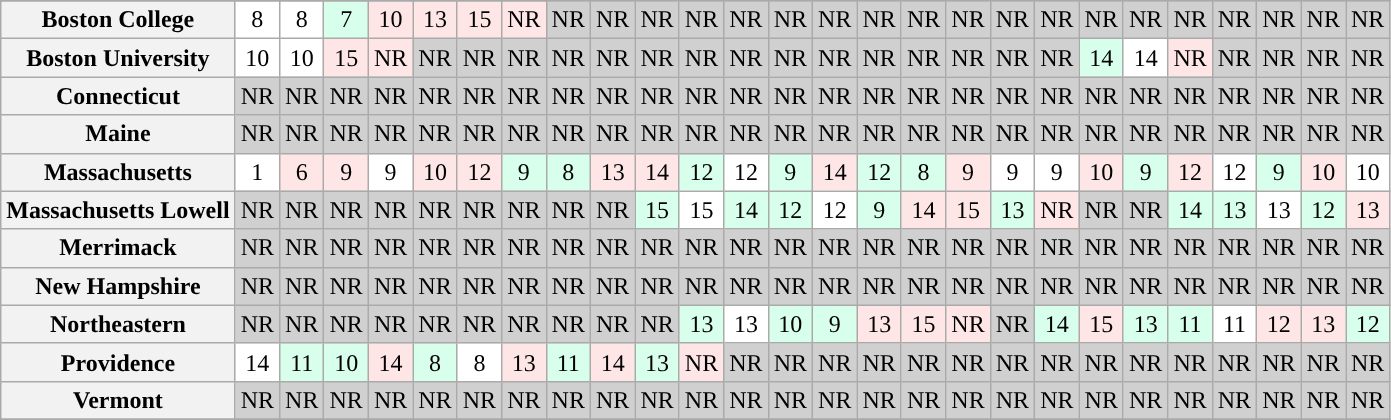<table class="wikitable sortable" style="text-align: center;">
<tr>
</tr>
<tr>
<th>Boston College</th>
<td bgcolor=FFFFFF>8</td>
<td bgcolor=FFFFFF>8</td>
<td bgcolor=D8FFEB>7</td>
<td bgcolor=FFE6E6>10</td>
<td bgcolor=FFE6E6>13</td>
<td bgcolor=FFE6E6>15</td>
<td bgcolor=FFE6E6>NR</td>
<td bgcolor=d0d0d0>NR</td>
<td bgcolor=d0d0d0>NR</td>
<td bgcolor=d0d0d0>NR</td>
<td bgcolor=d0d0d0>NR</td>
<td bgcolor=d0d0d0>NR</td>
<td bgcolor=d0d0d0>NR</td>
<td bgcolor=d0d0d0>NR</td>
<td bgcolor=d0d0d0>NR</td>
<td bgcolor=d0d0d0>NR</td>
<td bgcolor=d0d0d0>NR</td>
<td bgcolor=d0d0d0>NR</td>
<td bgcolor=d0d0d0>NR</td>
<td bgcolor=d0d0d0>NR</td>
<td bgcolor=d0d0d0>NR</td>
<td bgcolor=d0d0d0>NR</td>
<td bgcolor=d0d0d0>NR</td>
<td bgcolor=d0d0d0>NR</td>
<td bgcolor=d0d0d0>NR</td>
<td bgcolor=d0d0d0>NR</td>
</tr>
<tr>
<th>Boston University</th>
<td bgcolor=FFFFFF>10</td>
<td bgcolor=FFFFFF>10</td>
<td bgcolor=FFE6E6>15</td>
<td bgcolor=FFE6E6>NR</td>
<td bgcolor=d0d0d0>NR</td>
<td bgcolor=d0d0d0>NR</td>
<td bgcolor=d0d0d0>NR</td>
<td bgcolor=d0d0d0>NR</td>
<td bgcolor=d0d0d0>NR</td>
<td bgcolor=d0d0d0>NR</td>
<td bgcolor=d0d0d0>NR</td>
<td bgcolor=d0d0d0>NR</td>
<td bgcolor=d0d0d0>NR</td>
<td bgcolor=d0d0d0>NR</td>
<td bgcolor=d0d0d0>NR</td>
<td bgcolor=d0d0d0>NR</td>
<td bgcolor=d0d0d0>NR</td>
<td bgcolor=d0d0d0>NR</td>
<td bgcolor=d0d0d0>NR</td>
<td bgcolor=D8FFEB>14</td>
<td bgcolor=FFFFFF>14</td>
<td bgcolor=FFE6E6>NR</td>
<td bgcolor=d0d0d0>NR</td>
<td bgcolor=d0d0d0>NR</td>
<td bgcolor=d0d0d0>NR</td>
<td bgcolor=d0d0d0>NR</td>
</tr>
<tr>
<th>Connecticut</th>
<td bgcolor=d0d0d0>NR</td>
<td bgcolor=d0d0d0>NR</td>
<td bgcolor=d0d0d0>NR</td>
<td bgcolor=d0d0d0>NR</td>
<td bgcolor=d0d0d0>NR</td>
<td bgcolor=d0d0d0>NR</td>
<td bgcolor=d0d0d0>NR</td>
<td bgcolor=d0d0d0>NR</td>
<td bgcolor=d0d0d0>NR</td>
<td bgcolor=d0d0d0>NR</td>
<td bgcolor=d0d0d0>NR</td>
<td bgcolor=d0d0d0>NR</td>
<td bgcolor=d0d0d0>NR</td>
<td bgcolor=d0d0d0>NR</td>
<td bgcolor=d0d0d0>NR</td>
<td bgcolor=d0d0d0>NR</td>
<td bgcolor=d0d0d0>NR</td>
<td bgcolor=d0d0d0>NR</td>
<td bgcolor=d0d0d0>NR</td>
<td bgcolor=d0d0d0>NR</td>
<td bgcolor=d0d0d0>NR</td>
<td bgcolor=d0d0d0>NR</td>
<td bgcolor=d0d0d0>NR</td>
<td bgcolor=d0d0d0>NR</td>
<td bgcolor=d0d0d0>NR</td>
<td bgcolor=d0d0d0>NR</td>
</tr>
<tr>
<th>Maine</th>
<td bgcolor=d0d0d0>NR</td>
<td bgcolor=d0d0d0>NR</td>
<td bgcolor=d0d0d0>NR</td>
<td bgcolor=d0d0d0>NR</td>
<td bgcolor=d0d0d0>NR</td>
<td bgcolor=d0d0d0>NR</td>
<td bgcolor=d0d0d0>NR</td>
<td bgcolor=d0d0d0>NR</td>
<td bgcolor=d0d0d0>NR</td>
<td bgcolor=d0d0d0>NR</td>
<td bgcolor=d0d0d0>NR</td>
<td bgcolor=d0d0d0>NR</td>
<td bgcolor=d0d0d0>NR</td>
<td bgcolor=d0d0d0>NR</td>
<td bgcolor=d0d0d0>NR</td>
<td bgcolor=d0d0d0>NR</td>
<td bgcolor=d0d0d0>NR</td>
<td bgcolor=d0d0d0>NR</td>
<td bgcolor=d0d0d0>NR</td>
<td bgcolor=d0d0d0>NR</td>
<td bgcolor=d0d0d0>NR</td>
<td bgcolor=d0d0d0>NR</td>
<td bgcolor=d0d0d0>NR</td>
<td bgcolor=d0d0d0>NR</td>
<td bgcolor=d0d0d0>NR</td>
<td bgcolor=d0d0d0>NR</td>
</tr>
<tr>
<th>Massachusetts</th>
<td bgcolor=FFFFFF>1</td>
<td bgcolor=FFE6E6>6</td>
<td bgcolor=FFE6E6>9</td>
<td bgcolor=FFFFFF>9</td>
<td bgcolor=FFE6E6>10</td>
<td bgcolor=FFE6E6>12</td>
<td bgcolor=D8FFEB>9</td>
<td bgcolor=D8FFEB>8</td>
<td bgcolor=FFE6E6>13</td>
<td bgcolor=FFE6E6>14</td>
<td bgcolor=D8FFEB>12</td>
<td bgcolor=FFFFFF>12</td>
<td bgcolor=D8FFEB>9</td>
<td bgcolor=FFE6E6>14</td>
<td bgcolor=D8FFEB>12</td>
<td bgcolor=D8FFEB>8</td>
<td bgcolor=FFE6E6>9</td>
<td bgcolor=FFFFFF>9</td>
<td bgcolor=FFFFFF>9</td>
<td bgcolor=FFE6E6>10</td>
<td bgcolor=D8FFEB>9</td>
<td bgcolor=FFE6E6>12</td>
<td bgcolor=FFFFFF>12</td>
<td bgcolor=D8FFEB>9</td>
<td bgcolor=FFE6E6>10</td>
<td bgcolor=FFFFFF>10</td>
</tr>
<tr>
<th>Massachusetts Lowell</th>
<td bgcolor=d0d0d0>NR</td>
<td bgcolor=d0d0d0>NR</td>
<td bgcolor=d0d0d0>NR</td>
<td bgcolor=d0d0d0>NR</td>
<td bgcolor=d0d0d0>NR</td>
<td bgcolor=d0d0d0>NR</td>
<td bgcolor=d0d0d0>NR</td>
<td bgcolor=d0d0d0>NR</td>
<td bgcolor=d0d0d0>NR</td>
<td bgcolor=D8FFEB>15</td>
<td bgcolor=FFFFFF>15</td>
<td bgcolor=D8FFEB>14</td>
<td bgcolor=D8FFEB>12</td>
<td bgcolor=FFFFFF>12</td>
<td bgcolor=D8FFEB>9</td>
<td bgcolor=FFE6E6>14</td>
<td bgcolor=FFE6E6>15</td>
<td bgcolor=D8FFEB>13</td>
<td bgcolor=FFE6E6>NR</td>
<td bgcolor=d0d0d0>NR</td>
<td bgcolor=d0d0d0>NR</td>
<td bgcolor=D8FFEB>14</td>
<td bgcolor=D8FFEB>13</td>
<td bgcolor=FFFFFF>13</td>
<td bgcolor=D8FFEB>12</td>
<td bgcolor=FFE6E6>13</td>
</tr>
<tr>
<th>Merrimack</th>
<td bgcolor=d0d0d0>NR</td>
<td bgcolor=d0d0d0>NR</td>
<td bgcolor=d0d0d0>NR</td>
<td bgcolor=d0d0d0>NR</td>
<td bgcolor=d0d0d0>NR</td>
<td bgcolor=d0d0d0>NR</td>
<td bgcolor=d0d0d0>NR</td>
<td bgcolor=d0d0d0>NR</td>
<td bgcolor=d0d0d0>NR</td>
<td bgcolor=d0d0d0>NR</td>
<td bgcolor=d0d0d0>NR</td>
<td bgcolor=d0d0d0>NR</td>
<td bgcolor=d0d0d0>NR</td>
<td bgcolor=d0d0d0>NR</td>
<td bgcolor=d0d0d0>NR</td>
<td bgcolor=d0d0d0>NR</td>
<td bgcolor=d0d0d0>NR</td>
<td bgcolor=d0d0d0>NR</td>
<td bgcolor=d0d0d0>NR</td>
<td bgcolor=d0d0d0>NR</td>
<td bgcolor=d0d0d0>NR</td>
<td bgcolor=d0d0d0>NR</td>
<td bgcolor=d0d0d0>NR</td>
<td bgcolor=d0d0d0>NR</td>
<td bgcolor=d0d0d0>NR</td>
<td bgcolor=d0d0d0>NR</td>
</tr>
<tr>
<th>New Hampshire</th>
<td bgcolor=d0d0d0>NR</td>
<td bgcolor=d0d0d0>NR</td>
<td bgcolor=d0d0d0>NR</td>
<td bgcolor=d0d0d0>NR</td>
<td bgcolor=d0d0d0>NR</td>
<td bgcolor=d0d0d0>NR</td>
<td bgcolor=d0d0d0>NR</td>
<td bgcolor=d0d0d0>NR</td>
<td bgcolor=d0d0d0>NR</td>
<td bgcolor=d0d0d0>NR</td>
<td bgcolor=d0d0d0>NR</td>
<td bgcolor=d0d0d0>NR</td>
<td bgcolor=d0d0d0>NR</td>
<td bgcolor=d0d0d0>NR</td>
<td bgcolor=d0d0d0>NR</td>
<td bgcolor=d0d0d0>NR</td>
<td bgcolor=d0d0d0>NR</td>
<td bgcolor=d0d0d0>NR</td>
<td bgcolor=d0d0d0>NR</td>
<td bgcolor=d0d0d0>NR</td>
<td bgcolor=d0d0d0>NR</td>
<td bgcolor=d0d0d0>NR</td>
<td bgcolor=d0d0d0>NR</td>
<td bgcolor=d0d0d0>NR</td>
<td bgcolor=d0d0d0>NR</td>
<td bgcolor=d0d0d0>NR</td>
</tr>
<tr>
<th>Northeastern</th>
<td bgcolor=d0d0d0>NR</td>
<td bgcolor=d0d0d0>NR</td>
<td bgcolor=d0d0d0>NR</td>
<td bgcolor=d0d0d0>NR</td>
<td bgcolor=d0d0d0>NR</td>
<td bgcolor=d0d0d0>NR</td>
<td bgcolor=d0d0d0>NR</td>
<td bgcolor=d0d0d0>NR</td>
<td bgcolor=d0d0d0>NR</td>
<td bgcolor=d0d0d0>NR</td>
<td bgcolor=D8FFEB>13</td>
<td bgcolor=FFFFFF>13</td>
<td bgcolor=D8FFEB>10</td>
<td bgcolor=D8FFEB>9</td>
<td bgcolor=FFE6E6>13</td>
<td bgcolor=FFE6E6>15</td>
<td bgcolor=FFE6E6>NR</td>
<td bgcolor=d0d0d0>NR</td>
<td bgcolor=D8FFEB>14</td>
<td bgcolor=FFE6E6>15</td>
<td bgcolor=D8FFEB>13</td>
<td bgcolor=D8FFEB>11</td>
<td bgcolor=FFFFFF>11</td>
<td bgcolor=FFE6E6>12</td>
<td bgcolor=FFE6E6>13</td>
<td bgcolor=D8FFEB>12</td>
</tr>
<tr>
<th>Providence</th>
<td bgcolor=FFFFFF>14</td>
<td bgcolor=D8FFEB>11</td>
<td bgcolor=D8FFEB>10</td>
<td bgcolor=FFE6E6>14</td>
<td bgcolor=D8FFEB>8</td>
<td bgcolor=FFFFFF>8</td>
<td bgcolor=FFE6E6>13</td>
<td bgcolor=D8FFEB>11</td>
<td bgcolor=FFE6E6>14</td>
<td bgcolor=D8FFEB>13</td>
<td bgcolor=FFE6E6>NR</td>
<td bgcolor=d0d0d0>NR</td>
<td bgcolor=d0d0d0>NR</td>
<td bgcolor=d0d0d0>NR</td>
<td bgcolor=d0d0d0>NR</td>
<td bgcolor=d0d0d0>NR</td>
<td bgcolor=d0d0d0>NR</td>
<td bgcolor=d0d0d0>NR</td>
<td bgcolor=d0d0d0>NR</td>
<td bgcolor=d0d0d0>NR</td>
<td bgcolor=d0d0d0>NR</td>
<td bgcolor=d0d0d0>NR</td>
<td bgcolor=d0d0d0>NR</td>
<td bgcolor=d0d0d0>NR</td>
<td bgcolor=d0d0d0>NR</td>
<td bgcolor=d0d0d0>NR</td>
</tr>
<tr>
<th>Vermont</th>
<td bgcolor=d0d0d0>NR</td>
<td bgcolor=d0d0d0>NR</td>
<td bgcolor=d0d0d0>NR</td>
<td bgcolor=d0d0d0>NR</td>
<td bgcolor=d0d0d0>NR</td>
<td bgcolor=d0d0d0>NR</td>
<td bgcolor=d0d0d0>NR</td>
<td bgcolor=d0d0d0>NR</td>
<td bgcolor=d0d0d0>NR</td>
<td bgcolor=d0d0d0>NR</td>
<td bgcolor=d0d0d0>NR</td>
<td bgcolor=d0d0d0>NR</td>
<td bgcolor=d0d0d0>NR</td>
<td bgcolor=d0d0d0>NR</td>
<td bgcolor=d0d0d0>NR</td>
<td bgcolor=d0d0d0>NR</td>
<td bgcolor=d0d0d0>NR</td>
<td bgcolor=d0d0d0>NR</td>
<td bgcolor=d0d0d0>NR</td>
<td bgcolor=d0d0d0>NR</td>
<td bgcolor=d0d0d0>NR</td>
<td bgcolor=d0d0d0>NR</td>
<td bgcolor=d0d0d0>NR</td>
<td bgcolor=d0d0d0>NR</td>
<td bgcolor=d0d0d0>NR</td>
<td bgcolor=d0d0d0>NR</td>
</tr>
<tr>
</tr>
</table>
